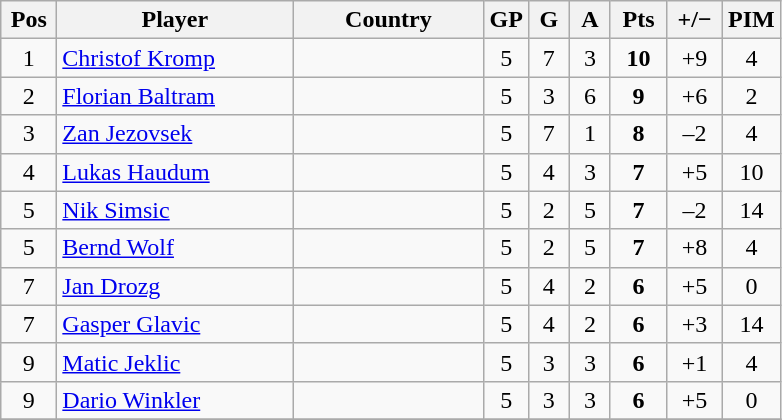<table class="wikitable sortable" style="text-align: center;">
<tr>
<th width=30>Pos</th>
<th width=150>Player</th>
<th width=120>Country</th>
<th width=20>GP</th>
<th width=20>G</th>
<th width=20>A</th>
<th width=30>Pts</th>
<th width=30>+/−</th>
<th width=30>PIM</th>
</tr>
<tr>
<td>1</td>
<td align=left><a href='#'>Christof Kromp</a></td>
<td align=left></td>
<td>5</td>
<td>7</td>
<td>3</td>
<td><strong>10</strong></td>
<td>+9</td>
<td>4</td>
</tr>
<tr>
<td>2</td>
<td align=left><a href='#'>Florian Baltram</a></td>
<td align=left></td>
<td>5</td>
<td>3</td>
<td>6</td>
<td><strong>9</strong></td>
<td>+6</td>
<td>2</td>
</tr>
<tr>
<td>3</td>
<td align=left><a href='#'>Zan Jezovsek</a></td>
<td align=left></td>
<td>5</td>
<td>7</td>
<td>1</td>
<td><strong>8</strong></td>
<td>–2</td>
<td>4</td>
</tr>
<tr>
<td>4</td>
<td align=left><a href='#'>Lukas Haudum</a></td>
<td align=left></td>
<td>5</td>
<td>4</td>
<td>3</td>
<td><strong>7</strong></td>
<td>+5</td>
<td>10</td>
</tr>
<tr>
<td>5</td>
<td align=left><a href='#'>Nik Simsic</a></td>
<td align=left></td>
<td>5</td>
<td>2</td>
<td>5</td>
<td><strong>7</strong></td>
<td>–2</td>
<td>14</td>
</tr>
<tr>
<td>5</td>
<td align=left><a href='#'>Bernd Wolf</a></td>
<td align=left></td>
<td>5</td>
<td>2</td>
<td>5</td>
<td><strong>7</strong></td>
<td>+8</td>
<td>4</td>
</tr>
<tr>
<td>7</td>
<td align=left><a href='#'>Jan Drozg</a></td>
<td align=left></td>
<td>5</td>
<td>4</td>
<td>2</td>
<td><strong>6</strong></td>
<td>+5</td>
<td>0</td>
</tr>
<tr>
<td>7</td>
<td align=left><a href='#'>Gasper Glavic</a></td>
<td align=left></td>
<td>5</td>
<td>4</td>
<td>2</td>
<td><strong>6</strong></td>
<td>+3</td>
<td>14</td>
</tr>
<tr>
<td>9</td>
<td align=left><a href='#'>Matic Jeklic</a></td>
<td align=left></td>
<td>5</td>
<td>3</td>
<td>3</td>
<td><strong>6</strong></td>
<td>+1</td>
<td>4</td>
</tr>
<tr>
<td>9</td>
<td align=left><a href='#'>Dario Winkler</a></td>
<td align=left></td>
<td>5</td>
<td>3</td>
<td>3</td>
<td><strong>6</strong></td>
<td>+5</td>
<td>0</td>
</tr>
<tr>
</tr>
</table>
